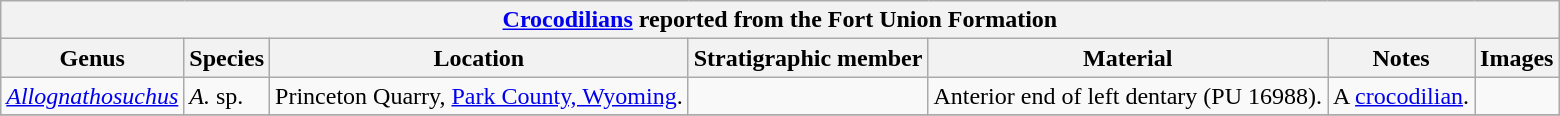<table class="wikitable" align="center">
<tr>
<th colspan="7" align="center"><strong><a href='#'>Crocodilians</a> reported from the Fort Union Formation</strong></th>
</tr>
<tr>
<th>Genus</th>
<th>Species</th>
<th>Location</th>
<th><strong>Stratigraphic member</strong></th>
<th><strong>Material</strong></th>
<th>Notes</th>
<th>Images</th>
</tr>
<tr>
<td><em><a href='#'>Allognathosuchus</a></em></td>
<td><em>A.</em> sp.</td>
<td>Princeton Quarry, <a href='#'>Park County, Wyoming</a>.</td>
<td></td>
<td>Anterior end of left dentary (PU 16988).</td>
<td>A <a href='#'>crocodilian</a>.</td>
<td></td>
</tr>
<tr>
</tr>
</table>
